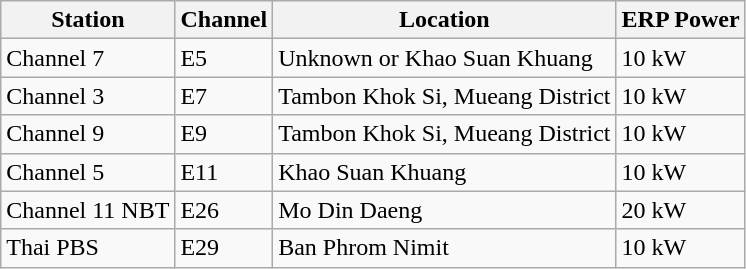<table class="wikitable">
<tr>
<th>Station</th>
<th>Channel</th>
<th>Location</th>
<th>ERP Power</th>
</tr>
<tr>
<td>Channel 7</td>
<td>E5</td>
<td>Unknown or Khao Suan Khuang</td>
<td>10 kW</td>
</tr>
<tr>
<td>Channel 3</td>
<td>E7</td>
<td>Tambon Khok Si, Mueang District</td>
<td>10 kW</td>
</tr>
<tr>
<td>Channel 9</td>
<td>E9</td>
<td>Tambon Khok Si, Mueang District</td>
<td>10 kW</td>
</tr>
<tr>
<td>Channel 5</td>
<td>E11</td>
<td>Khao Suan Khuang</td>
<td>10 kW</td>
</tr>
<tr>
<td>Channel 11 NBT</td>
<td>E26</td>
<td>Mo Din Daeng</td>
<td>20 kW</td>
</tr>
<tr>
<td>Thai PBS</td>
<td>E29</td>
<td>Ban Phrom Nimit</td>
<td>10 kW</td>
</tr>
</table>
